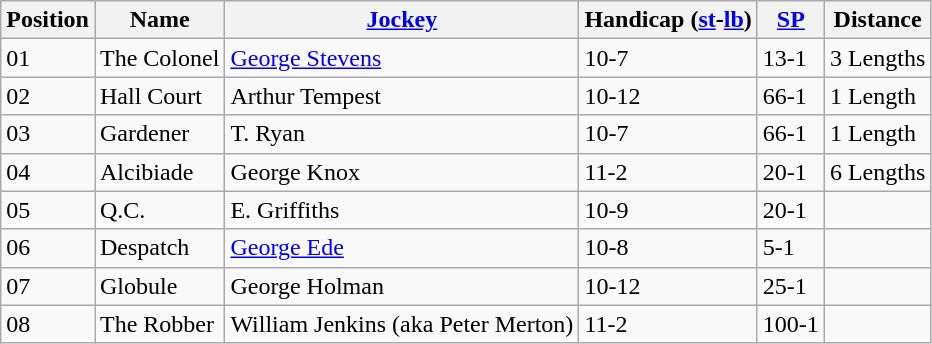<table class="wikitable sortable">
<tr>
<th data-sort-type="number">Position</th>
<th>Name</th>
<th><a href='#'>Jockey</a></th>
<th>Handicap (<a href='#'>st</a>-<a href='#'>lb</a>)</th>
<th><a href='#'>SP</a></th>
<th>Distance</th>
</tr>
<tr>
<td>01</td>
<td>The Colonel</td>
<td><a href='#'>George Stevens</a></td>
<td>10-7</td>
<td>13-1</td>
<td>3 Lengths</td>
</tr>
<tr>
<td>02</td>
<td>Hall Court</td>
<td>Arthur Tempest</td>
<td>10-12</td>
<td>66-1</td>
<td>1 Length</td>
</tr>
<tr>
<td>03</td>
<td>Gardener</td>
<td>T. Ryan</td>
<td>10-7</td>
<td>66-1</td>
<td>1 Length</td>
</tr>
<tr>
<td>04</td>
<td>Alcibiade</td>
<td>George Knox</td>
<td>11-2</td>
<td>20-1</td>
<td>6 Lengths</td>
</tr>
<tr>
<td>05</td>
<td>Q.C.</td>
<td>E. Griffiths</td>
<td>10-9</td>
<td>20-1</td>
<td></td>
</tr>
<tr>
<td>06</td>
<td>Despatch</td>
<td><a href='#'>George Ede</a></td>
<td>10-8</td>
<td>5-1</td>
<td></td>
</tr>
<tr>
<td>07</td>
<td>Globule</td>
<td>George Holman</td>
<td>10-12</td>
<td>25-1</td>
<td></td>
</tr>
<tr>
<td>08</td>
<td>The Robber</td>
<td>William Jenkins (aka Peter Merton)</td>
<td>11-2</td>
<td>100-1</td>
<td></td>
</tr>
</table>
